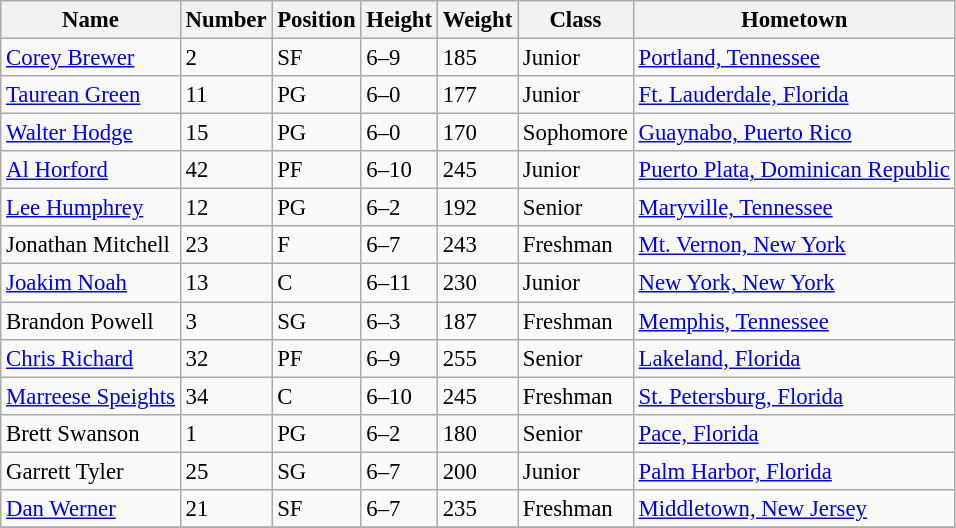<table class="wikitable" style="font-size: 95%;">
<tr>
<th>Name</th>
<th>Number</th>
<th>Position</th>
<th>Height</th>
<th>Weight</th>
<th>Class</th>
<th>Hometown</th>
</tr>
<tr>
<td><a href='#'>Corey Brewer</a></td>
<td>2</td>
<td>SF</td>
<td>6–9</td>
<td>185</td>
<td>Junior</td>
<td><a href='#'>Portland, Tennessee</a></td>
</tr>
<tr>
<td><a href='#'>Taurean Green</a></td>
<td>11</td>
<td>PG</td>
<td>6–0</td>
<td>177</td>
<td>Junior</td>
<td><a href='#'>Ft. Lauderdale, Florida</a></td>
</tr>
<tr>
<td><a href='#'>Walter Hodge</a></td>
<td>15</td>
<td>PG</td>
<td>6–0</td>
<td>170</td>
<td>Sophomore</td>
<td><a href='#'>Guaynabo, Puerto Rico</a></td>
</tr>
<tr>
<td><a href='#'>Al Horford</a></td>
<td>42</td>
<td>PF</td>
<td>6–10</td>
<td>245</td>
<td>Junior</td>
<td><a href='#'>Puerto Plata, Dominican Republic</a></td>
</tr>
<tr>
<td><a href='#'>Lee Humphrey</a></td>
<td>12</td>
<td>PG</td>
<td>6–2</td>
<td>192</td>
<td>Senior</td>
<td><a href='#'>Maryville, Tennessee</a></td>
</tr>
<tr>
<td>Jonathan Mitchell</td>
<td>23</td>
<td>F</td>
<td>6–7</td>
<td>243</td>
<td>Freshman</td>
<td><a href='#'>Mt. Vernon, New York</a></td>
</tr>
<tr>
<td><a href='#'>Joakim Noah</a></td>
<td>13</td>
<td>C</td>
<td>6–11</td>
<td>230</td>
<td>Junior</td>
<td><a href='#'>New York, New York</a></td>
</tr>
<tr>
<td>Brandon Powell</td>
<td>3</td>
<td>SG</td>
<td>6–3</td>
<td>187</td>
<td>Freshman</td>
<td><a href='#'>Memphis, Tennessee</a></td>
</tr>
<tr>
<td><a href='#'>Chris Richard</a></td>
<td>32</td>
<td>PF</td>
<td>6–9</td>
<td>255</td>
<td>Senior</td>
<td><a href='#'>Lakeland, Florida</a></td>
</tr>
<tr>
<td><a href='#'>Marreese Speights</a></td>
<td>34</td>
<td>C</td>
<td>6–10</td>
<td>245</td>
<td>Freshman</td>
<td><a href='#'>St. Petersburg, Florida</a></td>
</tr>
<tr>
<td>Brett Swanson</td>
<td>1</td>
<td>PG</td>
<td>6–2</td>
<td>180</td>
<td>Senior</td>
<td><a href='#'>Pace, Florida</a></td>
</tr>
<tr>
<td>Garrett Tyler</td>
<td>25</td>
<td>SG</td>
<td>6–7</td>
<td>200</td>
<td>Junior</td>
<td><a href='#'>Palm Harbor, Florida</a></td>
</tr>
<tr>
<td><a href='#'>Dan Werner</a></td>
<td>21</td>
<td>SF</td>
<td>6–7</td>
<td>235</td>
<td>Freshman</td>
<td><a href='#'>Middletown, New Jersey</a></td>
</tr>
<tr>
</tr>
</table>
